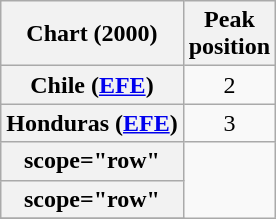<table class="wikitable sortable plainrowheaders">
<tr>
<th>Chart (2000)</th>
<th>Peak<br>position</th>
</tr>
<tr>
<th scope="row">Chile (<a href='#'>EFE</a>)</th>
<td style="text-align:center;">2</td>
</tr>
<tr>
<th scope="row">Honduras (<a href='#'>EFE</a>)</th>
<td style="text-align:center;">3</td>
</tr>
<tr>
<th>scope="row"</th>
</tr>
<tr>
<th>scope="row"</th>
</tr>
<tr>
</tr>
</table>
